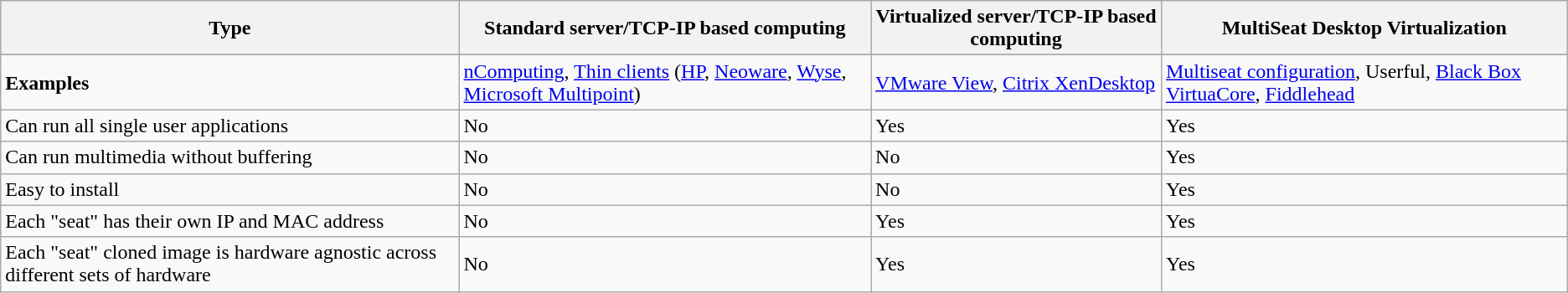<table class="wikitable">
<tr>
<th>Type</th>
<th>Standard server/TCP-IP based computing</th>
<th>Virtualized server/TCP-IP based computing</th>
<th>MultiSeat Desktop Virtualization</th>
</tr>
<tr>
</tr>
<tr>
<td><strong>Examples</strong></td>
<td><a href='#'>nComputing</a>, <a href='#'>Thin clients</a> (<a href='#'>HP</a>, <a href='#'>Neoware</a>, <a href='#'>Wyse</a>, <a href='#'>Microsoft Multipoint</a>)</td>
<td><a href='#'>VMware View</a>, <a href='#'>Citrix XenDesktop</a></td>
<td><a href='#'>Multiseat configuration</a>, Userful, <a href='#'>Black Box VirtuaCore</a>, <a href='#'>Fiddlehead</a></td>
</tr>
<tr>
<td>Can run all single user applications</td>
<td>No</td>
<td>Yes</td>
<td>Yes</td>
</tr>
<tr>
<td>Can run multimedia without buffering</td>
<td>No</td>
<td>No</td>
<td>Yes</td>
</tr>
<tr>
<td>Easy to install</td>
<td>No</td>
<td>No</td>
<td>Yes</td>
</tr>
<tr>
<td>Each "seat" has their own IP and MAC address</td>
<td>No</td>
<td>Yes</td>
<td>Yes</td>
</tr>
<tr>
<td>Each "seat" cloned image is hardware agnostic across different sets of hardware</td>
<td>No</td>
<td>Yes</td>
<td>Yes</td>
</tr>
</table>
